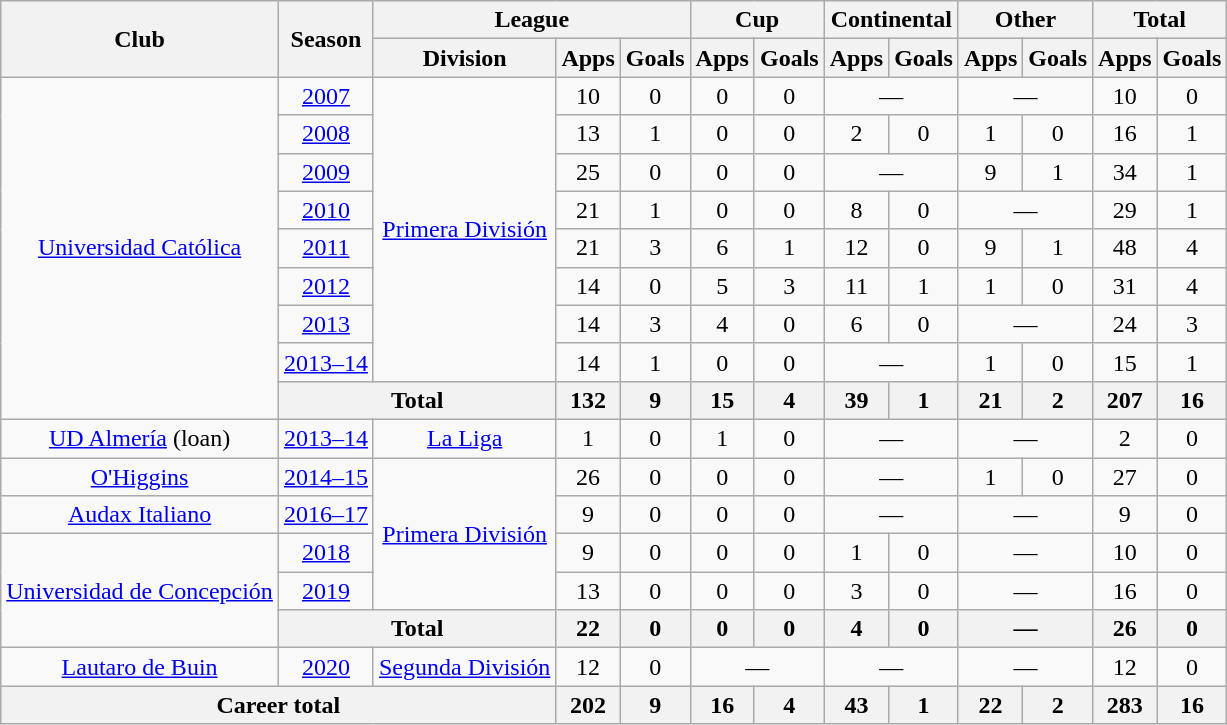<table class="wikitable" style="text-align:center">
<tr>
<th rowspan="2">Club</th>
<th rowspan="2">Season</th>
<th colspan="3">League</th>
<th colspan="2">Cup</th>
<th colspan="2">Continental</th>
<th colspan="2">Other</th>
<th colspan="2">Total</th>
</tr>
<tr>
<th>Division</th>
<th>Apps</th>
<th>Goals</th>
<th>Apps</th>
<th>Goals</th>
<th>Apps</th>
<th>Goals</th>
<th>Apps</th>
<th>Goals</th>
<th>Apps</th>
<th>Goals</th>
</tr>
<tr>
<td rowspan="9"><a href='#'>Universidad Católica</a></td>
<td><a href='#'>2007</a></td>
<td rowspan="8"><a href='#'>Primera División</a></td>
<td>10</td>
<td>0</td>
<td>0</td>
<td>0</td>
<td colspan="2">—</td>
<td colspan="2">—</td>
<td>10</td>
<td>0</td>
</tr>
<tr>
<td><a href='#'>2008</a></td>
<td>13</td>
<td>1</td>
<td>0</td>
<td>0</td>
<td>2</td>
<td>0</td>
<td>1</td>
<td>0</td>
<td>16</td>
<td>1</td>
</tr>
<tr>
<td><a href='#'>2009</a></td>
<td>25</td>
<td>0</td>
<td>0</td>
<td>0</td>
<td colspan="2">—</td>
<td>9</td>
<td>1</td>
<td>34</td>
<td>1</td>
</tr>
<tr>
<td><a href='#'>2010</a></td>
<td>21</td>
<td>1</td>
<td>0</td>
<td>0</td>
<td>8</td>
<td>0</td>
<td colspan="2">—</td>
<td>29</td>
<td>1</td>
</tr>
<tr>
<td><a href='#'>2011</a></td>
<td>21</td>
<td>3</td>
<td>6</td>
<td>1</td>
<td>12</td>
<td>0</td>
<td>9</td>
<td>1</td>
<td>48</td>
<td>4</td>
</tr>
<tr>
<td><a href='#'>2012</a></td>
<td>14</td>
<td>0</td>
<td>5</td>
<td>3</td>
<td>11</td>
<td>1</td>
<td>1</td>
<td>0</td>
<td>31</td>
<td>4</td>
</tr>
<tr>
<td><a href='#'>2013</a></td>
<td>14</td>
<td>3</td>
<td>4</td>
<td>0</td>
<td>6</td>
<td>0</td>
<td colspan="2">—</td>
<td>24</td>
<td>3</td>
</tr>
<tr>
<td><a href='#'>2013–14</a></td>
<td>14</td>
<td>1</td>
<td>0</td>
<td>0</td>
<td colspan="2">—</td>
<td>1</td>
<td>0</td>
<td>15</td>
<td>1</td>
</tr>
<tr>
<th colspan="2">Total</th>
<th>132</th>
<th>9</th>
<th>15</th>
<th>4</th>
<th>39</th>
<th>1</th>
<th>21</th>
<th>2</th>
<th>207</th>
<th>16</th>
</tr>
<tr>
<td><a href='#'>UD Almería</a> (loan)</td>
<td><a href='#'>2013–14</a></td>
<td><a href='#'>La Liga</a></td>
<td>1</td>
<td>0</td>
<td>1</td>
<td>0</td>
<td colspan="2">—</td>
<td colspan="2">—</td>
<td>2</td>
<td>0</td>
</tr>
<tr>
<td><a href='#'>O'Higgins</a></td>
<td><a href='#'>2014–15</a></td>
<td rowspan="4"><a href='#'>Primera División</a></td>
<td>26</td>
<td>0</td>
<td>0</td>
<td>0</td>
<td colspan="2">—</td>
<td>1</td>
<td>0</td>
<td>27</td>
<td>0</td>
</tr>
<tr>
<td><a href='#'>Audax Italiano</a></td>
<td><a href='#'>2016–17</a></td>
<td>9</td>
<td>0</td>
<td>0</td>
<td>0</td>
<td colspan="2">—</td>
<td colspan="2">—</td>
<td>9</td>
<td>0</td>
</tr>
<tr>
<td rowspan="3"><a href='#'>Universidad de Concepción</a></td>
<td><a href='#'>2018</a></td>
<td>9</td>
<td>0</td>
<td>0</td>
<td>0</td>
<td>1</td>
<td>0</td>
<td colspan="2">—</td>
<td>10</td>
<td>0</td>
</tr>
<tr>
<td><a href='#'>2019</a></td>
<td>13</td>
<td>0</td>
<td>0</td>
<td>0</td>
<td>3</td>
<td>0</td>
<td colspan="2">—</td>
<td>16</td>
<td>0</td>
</tr>
<tr>
<th colspan="2">Total</th>
<th>22</th>
<th>0</th>
<th>0</th>
<th>0</th>
<th>4</th>
<th>0</th>
<th colspan="2">—</th>
<th>26</th>
<th>0</th>
</tr>
<tr>
<td><a href='#'>Lautaro de Buin</a></td>
<td><a href='#'>2020</a></td>
<td><a href='#'>Segunda División</a></td>
<td>12</td>
<td>0</td>
<td colspan="2">—</td>
<td colspan="2">—</td>
<td colspan="2">—</td>
<td>12</td>
<td>0</td>
</tr>
<tr>
<th colspan="3">Career total</th>
<th>202</th>
<th>9</th>
<th>16</th>
<th>4</th>
<th>43</th>
<th>1</th>
<th>22</th>
<th>2</th>
<th>283</th>
<th>16</th>
</tr>
</table>
